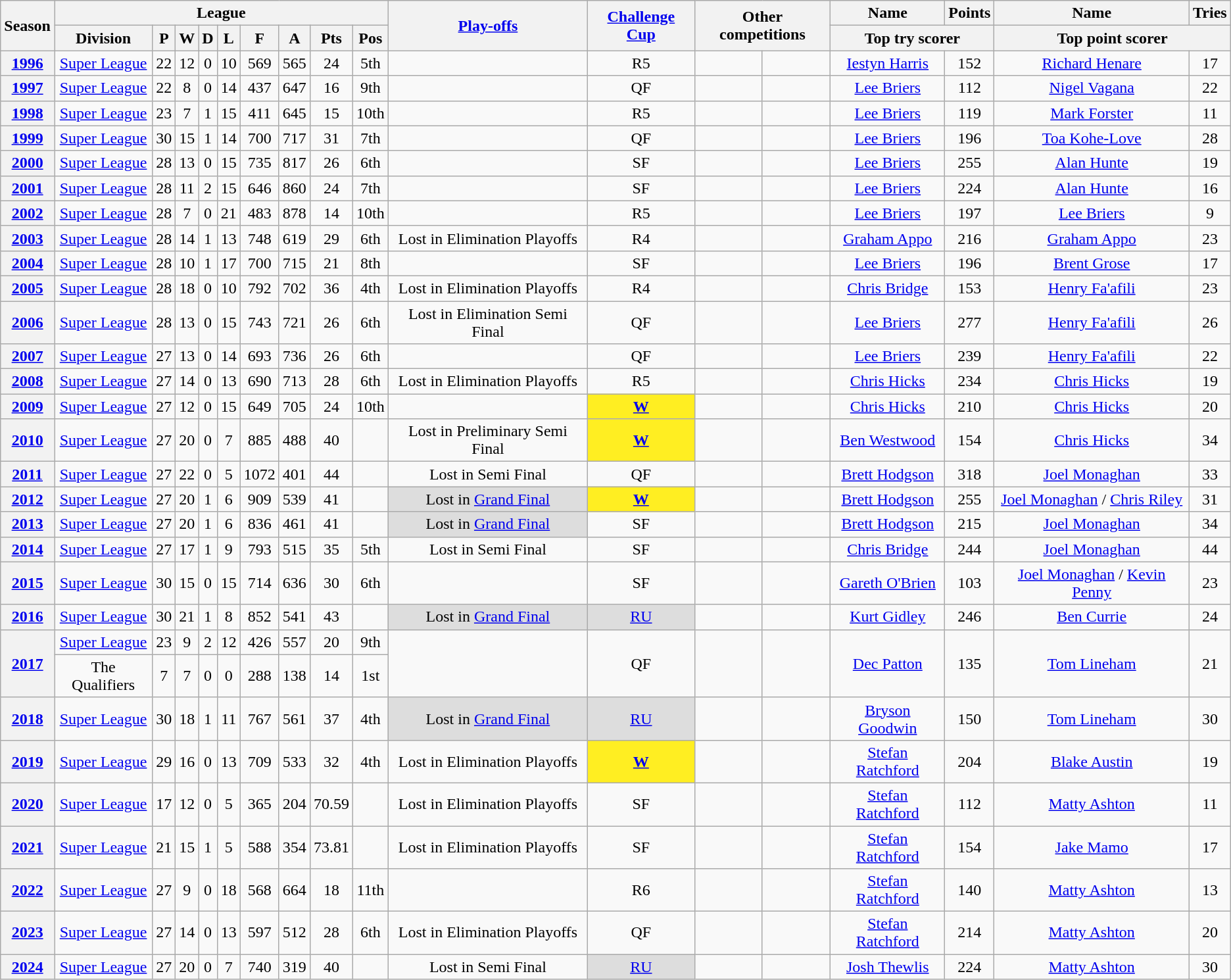<table class="wikitable" style="text-align: center">
<tr>
<th rowspan="2" scope="col">Season</th>
<th colspan="9" scope="col">League</th>
<th rowspan="2" scope="col"><a href='#'>Play-offs</a></th>
<th rowspan="2" scope="col"><a href='#'>Challenge Cup</a></th>
<th colspan="2" rowspan="2" scope="col">Other competitions</th>
<th scope="col">Name</th>
<th scope="col">Points</th>
<th scope="col">Name</th>
<th scope="col">Tries</th>
</tr>
<tr>
<th scope="col">Division</th>
<th scope="col">P</th>
<th scope="col">W</th>
<th scope="col">D</th>
<th scope="col">L</th>
<th scope="col">F</th>
<th scope="col">A</th>
<th scope="col">Pts</th>
<th scope="col">Pos</th>
<th colspan="2" scope="col">Top try scorer</th>
<th colspan="2" scope="col">Top point scorer</th>
</tr>
<tr>
<th scope="row"><a href='#'>1996</a></th>
<td><a href='#'>Super League</a></td>
<td>22</td>
<td>12</td>
<td>0</td>
<td>10</td>
<td>569</td>
<td>565</td>
<td>24</td>
<td>5th</td>
<td></td>
<td>R5</td>
<td></td>
<td></td>
<td><a href='#'>Iestyn Harris</a></td>
<td>152</td>
<td><a href='#'>Richard Henare</a></td>
<td>17</td>
</tr>
<tr>
<th scope="row"><a href='#'>1997</a></th>
<td><a href='#'>Super League</a></td>
<td>22</td>
<td>8</td>
<td>0</td>
<td>14</td>
<td>437</td>
<td>647</td>
<td>16</td>
<td>9th</td>
<td></td>
<td>QF</td>
<td></td>
<td></td>
<td><a href='#'>Lee Briers</a></td>
<td>112</td>
<td><a href='#'>Nigel Vagana</a></td>
<td>22</td>
</tr>
<tr>
<th scope="row"><a href='#'>1998</a></th>
<td><a href='#'>Super League</a></td>
<td>23</td>
<td>7</td>
<td>1</td>
<td>15</td>
<td>411</td>
<td>645</td>
<td>15</td>
<td>10th</td>
<td></td>
<td>R5</td>
<td></td>
<td></td>
<td><a href='#'>Lee Briers</a></td>
<td>119</td>
<td><a href='#'>Mark Forster</a></td>
<td>11</td>
</tr>
<tr>
<th scope="row"><a href='#'>1999</a></th>
<td><a href='#'>Super League</a></td>
<td>30</td>
<td>15</td>
<td>1</td>
<td>14</td>
<td>700</td>
<td>717</td>
<td>31</td>
<td>7th</td>
<td></td>
<td>QF</td>
<td></td>
<td></td>
<td><a href='#'>Lee Briers</a></td>
<td>196</td>
<td><a href='#'>Toa Kohe-Love</a></td>
<td>28</td>
</tr>
<tr>
<th scope="row"><a href='#'>2000</a></th>
<td><a href='#'>Super League</a></td>
<td>28</td>
<td>13</td>
<td>0</td>
<td>15</td>
<td>735</td>
<td>817</td>
<td>26</td>
<td>6th</td>
<td></td>
<td>SF</td>
<td></td>
<td></td>
<td><a href='#'>Lee Briers</a></td>
<td>255</td>
<td><a href='#'>Alan Hunte</a></td>
<td>19</td>
</tr>
<tr>
<th scope="row"><a href='#'>2001</a></th>
<td><a href='#'>Super League</a></td>
<td>28</td>
<td>11</td>
<td>2</td>
<td>15</td>
<td>646</td>
<td>860</td>
<td>24</td>
<td>7th</td>
<td></td>
<td>SF</td>
<td></td>
<td></td>
<td><a href='#'>Lee Briers</a></td>
<td>224</td>
<td><a href='#'>Alan Hunte</a></td>
<td>16</td>
</tr>
<tr>
<th scope="row"><a href='#'>2002</a></th>
<td><a href='#'>Super League</a></td>
<td>28</td>
<td>7</td>
<td>0</td>
<td>21</td>
<td>483</td>
<td>878</td>
<td>14</td>
<td>10th</td>
<td></td>
<td>R5</td>
<td></td>
<td></td>
<td><a href='#'>Lee Briers</a></td>
<td>197</td>
<td><a href='#'>Lee Briers</a></td>
<td>9</td>
</tr>
<tr>
<th scope="row"><a href='#'>2003</a></th>
<td><a href='#'>Super League</a></td>
<td>28</td>
<td>14</td>
<td>1</td>
<td>13</td>
<td>748</td>
<td>619</td>
<td>29</td>
<td>6th</td>
<td>Lost in Elimination Playoffs</td>
<td>R4</td>
<td></td>
<td></td>
<td><a href='#'>Graham Appo</a></td>
<td>216</td>
<td><a href='#'>Graham Appo</a></td>
<td>23</td>
</tr>
<tr>
<th scope="row"><a href='#'>2004</a></th>
<td><a href='#'>Super League</a></td>
<td>28</td>
<td>10</td>
<td>1</td>
<td>17</td>
<td>700</td>
<td>715</td>
<td>21</td>
<td>8th</td>
<td></td>
<td>SF</td>
<td></td>
<td></td>
<td><a href='#'>Lee Briers</a></td>
<td>196</td>
<td><a href='#'>Brent Grose</a></td>
<td>17</td>
</tr>
<tr>
<th scope="row"><a href='#'>2005</a></th>
<td><a href='#'>Super League</a></td>
<td>28</td>
<td>18</td>
<td>0</td>
<td>10</td>
<td>792</td>
<td>702</td>
<td>36</td>
<td>4th</td>
<td>Lost in Elimination Playoffs</td>
<td>R4</td>
<td></td>
<td></td>
<td><a href='#'>Chris Bridge</a></td>
<td>153</td>
<td><a href='#'>Henry Fa'afili</a></td>
<td>23</td>
</tr>
<tr>
<th scope="row"><a href='#'>2006</a></th>
<td><a href='#'>Super League</a></td>
<td>28</td>
<td>13</td>
<td>0</td>
<td>15</td>
<td>743</td>
<td>721</td>
<td>26</td>
<td>6th</td>
<td>Lost in Elimination Semi Final</td>
<td>QF</td>
<td></td>
<td></td>
<td><a href='#'>Lee Briers</a></td>
<td>277</td>
<td><a href='#'>Henry Fa'afili</a></td>
<td>26</td>
</tr>
<tr>
<th scope="row"><a href='#'>2007</a></th>
<td><a href='#'>Super League</a></td>
<td>27</td>
<td>13</td>
<td>0</td>
<td>14</td>
<td>693</td>
<td>736</td>
<td>26</td>
<td>6th</td>
<td></td>
<td>QF</td>
<td></td>
<td></td>
<td><a href='#'>Lee Briers</a></td>
<td>239</td>
<td><a href='#'>Henry Fa'afili</a></td>
<td>22</td>
</tr>
<tr>
<th scope="row"><a href='#'>2008</a></th>
<td><a href='#'>Super League</a></td>
<td>27</td>
<td>14</td>
<td>0</td>
<td>13</td>
<td>690</td>
<td>713</td>
<td>28</td>
<td>6th</td>
<td>Lost in Elimination Playoffs</td>
<td>R5</td>
<td></td>
<td></td>
<td><a href='#'>Chris Hicks</a></td>
<td>234</td>
<td><a href='#'>Chris Hicks</a></td>
<td>19</td>
</tr>
<tr>
<th scope="row"><a href='#'>2009</a></th>
<td><a href='#'>Super League</a></td>
<td>27</td>
<td>12</td>
<td>0</td>
<td>15</td>
<td>649</td>
<td>705</td>
<td>24</td>
<td>10th</td>
<td></td>
<td style="background-color:#FE2"><strong><a href='#'>W</a></strong></td>
<td></td>
<td></td>
<td><a href='#'>Chris Hicks</a></td>
<td>210</td>
<td><a href='#'>Chris Hicks</a></td>
<td>20</td>
</tr>
<tr>
<th scope="row"><a href='#'>2010</a></th>
<td><a href='#'>Super League</a></td>
<td>27</td>
<td>20</td>
<td>0</td>
<td>7</td>
<td>885</td>
<td>488</td>
<td>40</td>
<td></td>
<td>Lost in Preliminary Semi Final</td>
<td style="background-color:#FE2"><strong><a href='#'>W</a></strong></td>
<td></td>
<td></td>
<td><a href='#'>Ben Westwood</a></td>
<td>154</td>
<td><a href='#'>Chris Hicks</a></td>
<td>34</td>
</tr>
<tr>
<th scope="row"><a href='#'>2011</a></th>
<td><a href='#'>Super League</a></td>
<td>27</td>
<td>22</td>
<td>0</td>
<td>5</td>
<td>1072</td>
<td>401</td>
<td>44</td>
<td></td>
<td>Lost in Semi Final</td>
<td>QF</td>
<td></td>
<td></td>
<td><a href='#'>Brett Hodgson</a></td>
<td>318</td>
<td><a href='#'>Joel Monaghan</a></td>
<td>33</td>
</tr>
<tr>
<th scope="row"><a href='#'>2012</a></th>
<td><a href='#'>Super League</a></td>
<td>27</td>
<td>20</td>
<td>1</td>
<td>6</td>
<td>909</td>
<td>539</td>
<td>41</td>
<td></td>
<td style="background-color:#DDD">Lost in <a href='#'>Grand Final</a></td>
<td style="background-color:#FE2"><strong><a href='#'>W</a></strong></td>
<td></td>
<td></td>
<td><a href='#'>Brett Hodgson</a></td>
<td>255</td>
<td><a href='#'>Joel Monaghan</a> / <a href='#'>Chris Riley</a></td>
<td>31</td>
</tr>
<tr>
<th scope="row"><a href='#'>2013</a></th>
<td><a href='#'>Super League</a></td>
<td>27</td>
<td>20</td>
<td>1</td>
<td>6</td>
<td>836</td>
<td>461</td>
<td>41</td>
<td></td>
<td style="background-color:#DDD">Lost in <a href='#'>Grand Final</a></td>
<td>SF</td>
<td></td>
<td></td>
<td><a href='#'>Brett Hodgson</a></td>
<td>215</td>
<td><a href='#'>Joel Monaghan</a></td>
<td>34</td>
</tr>
<tr>
<th scope="row"><a href='#'>2014</a></th>
<td><a href='#'>Super League</a></td>
<td>27</td>
<td>17</td>
<td>1</td>
<td>9</td>
<td>793</td>
<td>515</td>
<td>35</td>
<td>5th</td>
<td>Lost in Semi Final</td>
<td>SF</td>
<td></td>
<td></td>
<td><a href='#'>Chris Bridge</a></td>
<td>244</td>
<td><a href='#'>Joel Monaghan</a></td>
<td>44</td>
</tr>
<tr>
<th scope="row"><a href='#'>2015</a></th>
<td><a href='#'>Super League</a></td>
<td>30</td>
<td>15</td>
<td>0</td>
<td>15</td>
<td>714</td>
<td>636</td>
<td>30</td>
<td>6th</td>
<td></td>
<td>SF</td>
<td></td>
<td></td>
<td><a href='#'>Gareth O'Brien</a></td>
<td>103</td>
<td><a href='#'>Joel Monaghan</a> / <a href='#'>Kevin Penny</a></td>
<td>23</td>
</tr>
<tr>
<th scope="row"><a href='#'>2016</a></th>
<td><a href='#'>Super League</a></td>
<td>30</td>
<td>21</td>
<td>1</td>
<td>8</td>
<td>852</td>
<td>541</td>
<td>43</td>
<td></td>
<td style="background-color:#DDD">Lost in <a href='#'>Grand Final</a></td>
<td style="background-color:#DDD"><a href='#'>RU</a></td>
<td></td>
<td></td>
<td><a href='#'>Kurt Gidley</a></td>
<td>246</td>
<td><a href='#'>Ben Currie</a></td>
<td>24</td>
</tr>
<tr>
<th scope="row" rowspan="2"><a href='#'>2017</a></th>
<td><a href='#'>Super League</a></td>
<td>23</td>
<td>9</td>
<td>2</td>
<td>12</td>
<td>426</td>
<td>557</td>
<td>20</td>
<td>9th</td>
<td rowspan="2"></td>
<td rowspan="2">QF</td>
<td rowspan="2"></td>
<td rowspan="2"></td>
<td rowspan="2"><a href='#'>Dec Patton</a></td>
<td rowspan="2">135</td>
<td rowspan="2"><a href='#'>Tom Lineham</a></td>
<td rowspan="2">21</td>
</tr>
<tr>
<td>The Qualifiers</td>
<td>7</td>
<td>7</td>
<td>0</td>
<td>0</td>
<td>288</td>
<td>138</td>
<td>14</td>
<td>1st</td>
</tr>
<tr>
<th scope="row"><a href='#'>2018</a></th>
<td><a href='#'>Super League</a></td>
<td>30</td>
<td>18</td>
<td>1</td>
<td>11</td>
<td>767</td>
<td>561</td>
<td>37</td>
<td>4th</td>
<td style="background-color:#DDD">Lost in <a href='#'>Grand Final</a></td>
<td style="background-color:#DDD"><a href='#'>RU</a></td>
<td></td>
<td></td>
<td><a href='#'>Bryson Goodwin</a></td>
<td>150</td>
<td><a href='#'>Tom Lineham</a></td>
<td>30</td>
</tr>
<tr>
<th scope="row"><a href='#'>2019</a></th>
<td><a href='#'>Super League</a></td>
<td>29</td>
<td>16</td>
<td>0</td>
<td>13</td>
<td>709</td>
<td>533</td>
<td>32</td>
<td>4th</td>
<td>Lost in Elimination Playoffs</td>
<td style="background-color:#FE2"><strong><a href='#'>W</a></strong></td>
<td></td>
<td></td>
<td><a href='#'>Stefan Ratchford</a></td>
<td>204</td>
<td><a href='#'>Blake Austin</a></td>
<td>19</td>
</tr>
<tr>
<th scope="row"><a href='#'>2020</a></th>
<td><a href='#'>Super League</a></td>
<td>17</td>
<td>12</td>
<td>0</td>
<td>5</td>
<td>365</td>
<td>204</td>
<td>70.59</td>
<td></td>
<td>Lost in Elimination Playoffs</td>
<td>SF</td>
<td></td>
<td></td>
<td><a href='#'>Stefan Ratchford</a></td>
<td>112</td>
<td><a href='#'>Matty Ashton</a></td>
<td>11</td>
</tr>
<tr>
<th scope="row"><a href='#'>2021</a></th>
<td><a href='#'>Super League</a></td>
<td>21</td>
<td>15</td>
<td>1</td>
<td>5</td>
<td>588</td>
<td>354</td>
<td>73.81</td>
<td></td>
<td>Lost in Elimination Playoffs</td>
<td>SF</td>
<td></td>
<td></td>
<td><a href='#'>Stefan Ratchford</a></td>
<td>154</td>
<td><a href='#'>Jake Mamo</a></td>
<td>17</td>
</tr>
<tr>
<th scope="row"><a href='#'>2022</a></th>
<td><a href='#'>Super League</a></td>
<td>27</td>
<td>9</td>
<td>0</td>
<td>18</td>
<td>568</td>
<td>664</td>
<td>18</td>
<td>11th</td>
<td></td>
<td>R6</td>
<td></td>
<td></td>
<td><a href='#'>Stefan Ratchford</a></td>
<td>140</td>
<td><a href='#'>Matty Ashton</a></td>
<td>13</td>
</tr>
<tr>
<th scope="row"><a href='#'>2023</a></th>
<td><a href='#'>Super League</a></td>
<td>27</td>
<td>14</td>
<td>0</td>
<td>13</td>
<td>597</td>
<td>512</td>
<td>28</td>
<td>6th</td>
<td>Lost in Elimination Playoffs</td>
<td>QF</td>
<td></td>
<td></td>
<td><a href='#'>Stefan Ratchford</a></td>
<td>214</td>
<td><a href='#'>Matty Ashton</a></td>
<td>20</td>
</tr>
<tr>
<th scope="row"><a href='#'>2024</a></th>
<td><a href='#'>Super League</a></td>
<td>27</td>
<td>20</td>
<td>0</td>
<td>7</td>
<td>740</td>
<td>319</td>
<td>40</td>
<td></td>
<td>Lost in Semi Final</td>
<td style="background-color:#DDD"><a href='#'>RU</a></td>
<td></td>
<td></td>
<td><a href='#'>Josh Thewlis</a></td>
<td>224</td>
<td><a href='#'>Matty Ashton</a></td>
<td>30</td>
</tr>
</table>
